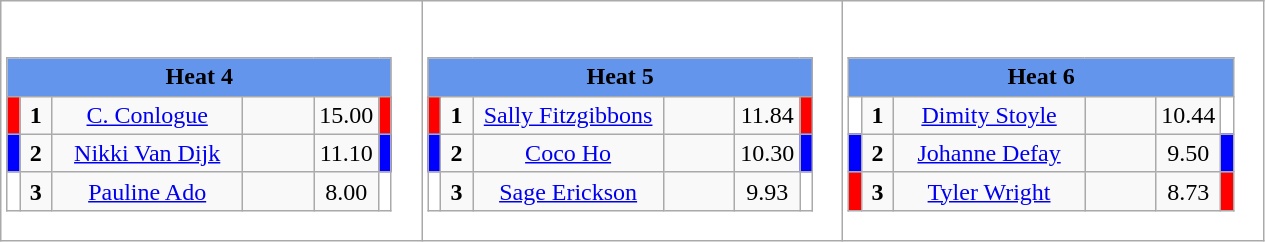<table class="wikitable" style="background:#fff;">
<tr>
<td><div><br><table class="wikitable">
<tr>
<td colspan="6"  style="text-align:center; background:#6495ed;"><strong>Heat 4</strong></td>
</tr>
<tr>
<td style="width:01px; background: #f00;"></td>
<td style="width:14px; text-align:center;"><strong>1</strong></td>
<td style="width:120px; text-align:center;"><a href='#'>C. Conlogue</a></td>
<td style="width:40px; text-align:center;"></td>
<td style="width:20px; text-align:center;">15.00</td>
<td style="width:01px; background: #f00;"></td>
</tr>
<tr>
<td style="width:01px; background: #00f;"></td>
<td style="width:14px; text-align:center;"><strong>2</strong></td>
<td style="width:120px; text-align:center;"><a href='#'>Nikki Van Dijk</a></td>
<td style="width:40px; text-align:center;"></td>
<td style="width:20px; text-align:center;">11.10</td>
<td style="width:01px; background: #00f;"></td>
</tr>
<tr>
<td style="width:01px; background: #fff;"></td>
<td style="width:14px; text-align:center;"><strong>3</strong></td>
<td style="width:120px; text-align:center;"><a href='#'>Pauline Ado</a></td>
<td style="width:40px; text-align:center;"></td>
<td style="width:20px; text-align:center;">8.00</td>
<td style="width:01px; background: #fff;"></td>
</tr>
</table>
</div></td>
<td><div><br><table class="wikitable">
<tr>
<td colspan="6"  style="text-align:center; background:#6495ed;"><strong>Heat 5</strong></td>
</tr>
<tr>
<td style="width:01px; background: #f00;"></td>
<td style="width:14px; text-align:center;"><strong>1</strong></td>
<td style="width:120px; text-align:center;"><a href='#'>Sally Fitzgibbons</a></td>
<td style="width:40px; text-align:center;"></td>
<td style="width:20px; text-align:center;">11.84</td>
<td style="width:01px; background: #f00;"></td>
</tr>
<tr>
<td style="width:01px; background: #00f;"></td>
<td style="width:14px; text-align:center;"><strong>2</strong></td>
<td style="width:120px; text-align:center;"><a href='#'>Coco Ho</a></td>
<td style="width:40px; text-align:center;"></td>
<td style="width:20px; text-align:center;">10.30</td>
<td style="width:01px; background: #00f;"></td>
</tr>
<tr>
<td style="width:01px; background: #fff;"></td>
<td style="width:14px; text-align:center;"><strong>3</strong></td>
<td style="width:120px; text-align:center;"><a href='#'>Sage Erickson</a></td>
<td style="width:40px; text-align:center;"></td>
<td style="width:20px; text-align:center;">9.93</td>
<td style="width:01px; background: #fff;"></td>
</tr>
</table>
</div></td>
<td><div><br><table class="wikitable">
<tr>
<td colspan="6"  style="text-align:center; background:#6495ed;"><strong>Heat 6</strong></td>
</tr>
<tr>
<td style="width:01px; background: #fff;"></td>
<td style="width:14px; text-align:center;"><strong>1</strong></td>
<td style="width:120px; text-align:center;"><a href='#'>Dimity Stoyle</a></td>
<td style="width:40px; text-align:center;"></td>
<td style="width:20px; text-align:center;">10.44</td>
<td style="width:01px; background: #fff;"></td>
</tr>
<tr>
<td style="width:01px; background: #00f;"></td>
<td style="width:14px; text-align:center;"><strong>2</strong></td>
<td style="width:120px; text-align:center;"><a href='#'>Johanne Defay</a></td>
<td style="width:40px; text-align:center;"></td>
<td style="width:20px; text-align:center;">9.50</td>
<td style="width:01px; background: #00f;"></td>
</tr>
<tr>
<td style="width:01px; background: #f00;"></td>
<td style="width:14px; text-align:center;"><strong>3</strong></td>
<td style="width:120px; text-align:center;"><a href='#'>Tyler Wright</a></td>
<td style="width:40px; text-align:center;"></td>
<td style="width:20px; text-align:center;">8.73</td>
<td style="width:01px; background: #f00;"></td>
</tr>
</table>
</div></td>
</tr>
</table>
